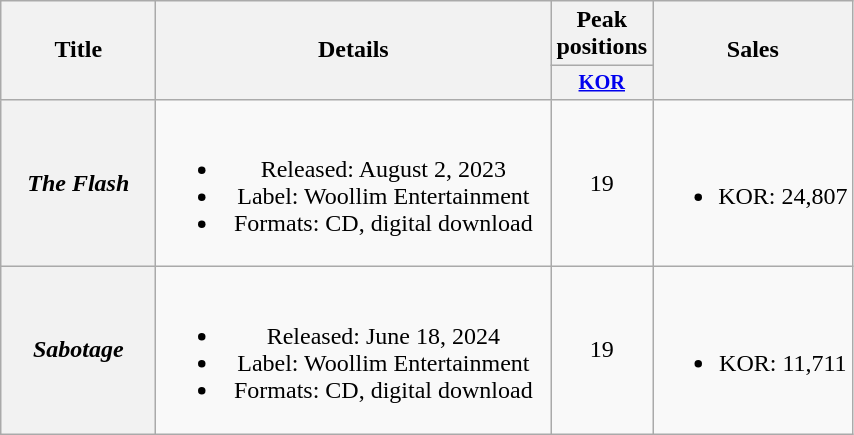<table class="wikitable plainrowheaders" style="text-align:center">
<tr>
<th scope="col" rowspan="2" style="width:6em">Title</th>
<th scope="col" rowspan="2" style="width:16em">Details</th>
<th scope="col">Peak positions</th>
<th scope="col" rowspan="2">Sales</th>
</tr>
<tr>
<th scope="col" style="width:2.5em;font-size:85%"><a href='#'>KOR</a><br></th>
</tr>
<tr>
<th scope="row"><em>The Flash</em></th>
<td><br><ul><li>Released: August 2, 2023</li><li>Label: Woollim Entertainment</li><li>Formats: CD, digital download</li></ul></td>
<td>19</td>
<td><br><ul><li>KOR: 24,807</li></ul></td>
</tr>
<tr>
<th scope="row"><em>Sabotage</em></th>
<td><br><ul><li>Released: June 18, 2024</li><li>Label: Woollim Entertainment</li><li>Formats: CD, digital download</li></ul></td>
<td>19</td>
<td><br><ul><li>KOR: 11,711</li></ul></td>
</tr>
</table>
